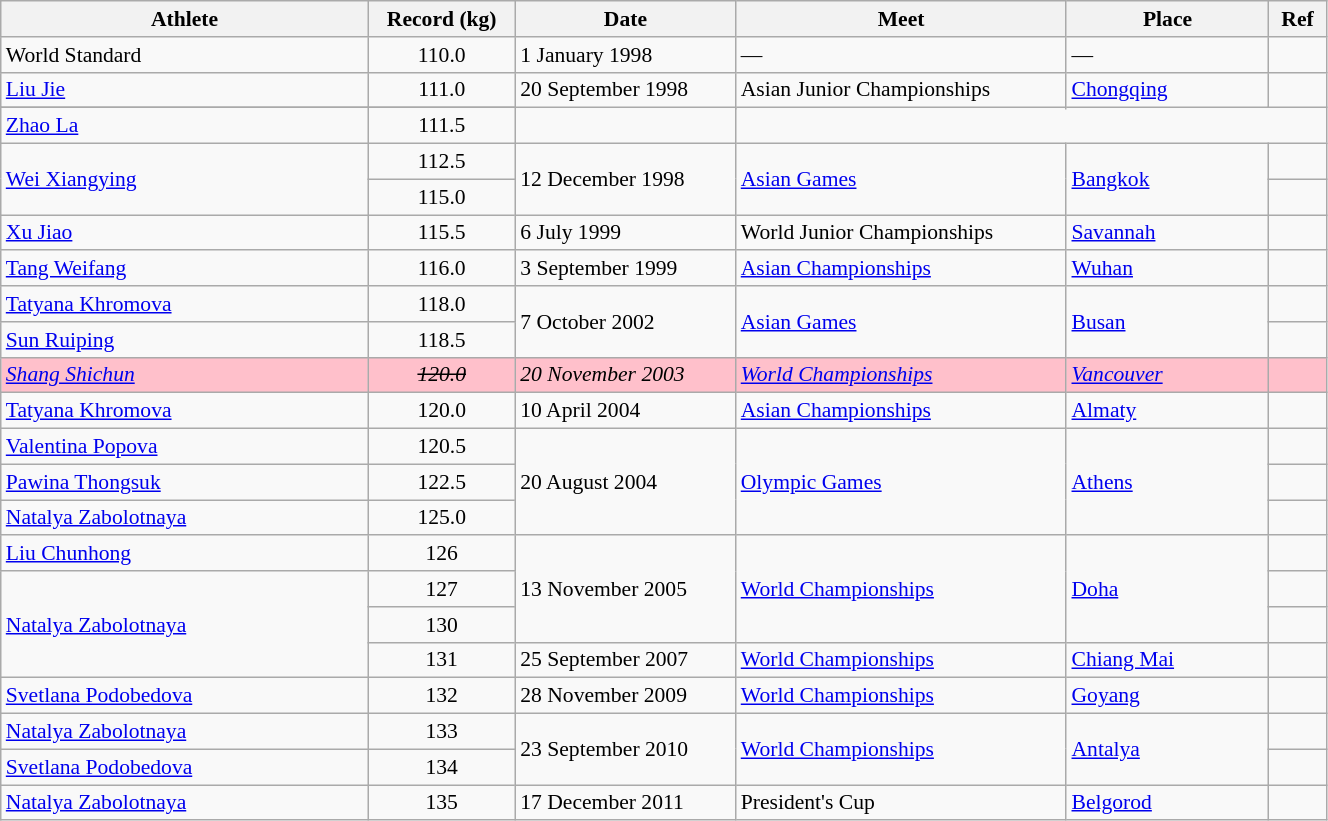<table class="wikitable" style="font-size:90%; width: 70%;">
<tr>
<th width=20%>Athlete</th>
<th width=8%>Record (kg)</th>
<th width=12%>Date</th>
<th width=18%>Meet</th>
<th width=11%>Place</th>
<th width=3%>Ref</th>
</tr>
<tr>
<td>World Standard</td>
<td align="center">110.0</td>
<td>1 January 1998</td>
<td>—</td>
<td>—</td>
<td></td>
</tr>
<tr>
<td> <a href='#'>Liu Jie</a></td>
<td align="center">111.0</td>
<td rowspan=2>20 September 1998</td>
<td rowspan=2>Asian Junior Championships</td>
<td rowspan=2><a href='#'>Chongqing</a></td>
<td></td>
</tr>
<tr>
</tr>
<tr>
<td> <a href='#'>Zhao La</a></td>
<td align="center">111.5</td>
<td></td>
</tr>
<tr>
<td rowspan=2> <a href='#'>Wei Xiangying</a></td>
<td align="center">112.5</td>
<td rowspan=2>12 December 1998</td>
<td rowspan=2><a href='#'>Asian Games</a></td>
<td rowspan=2><a href='#'>Bangkok</a></td>
<td></td>
</tr>
<tr>
<td align="center">115.0</td>
<td></td>
</tr>
<tr>
<td> <a href='#'>Xu Jiao</a></td>
<td align="center">115.5</td>
<td>6 July 1999</td>
<td>World Junior Championships</td>
<td><a href='#'>Savannah</a></td>
<td></td>
</tr>
<tr>
<td> <a href='#'>Tang Weifang</a></td>
<td align="center">116.0</td>
<td>3 September 1999</td>
<td><a href='#'>Asian Championships</a></td>
<td><a href='#'>Wuhan</a></td>
<td></td>
</tr>
<tr>
<td> <a href='#'>Tatyana Khromova</a></td>
<td align="center">118.0</td>
<td rowspan=2>7 October 2002</td>
<td rowspan=2><a href='#'>Asian Games</a></td>
<td rowspan=2><a href='#'>Busan</a></td>
<td></td>
</tr>
<tr>
<td> <a href='#'>Sun Ruiping</a></td>
<td align="center">118.5</td>
<td></td>
</tr>
<tr bgcolor=pink>
<td><em> <a href='#'>Shang Shichun</a></em></td>
<td align="center"><em><s>120.0</s></em></td>
<td><em>20 November 2003</em></td>
<td><em><a href='#'>World Championships</a></em></td>
<td><em><a href='#'>Vancouver</a></em></td>
<td></td>
</tr>
<tr>
<td> <a href='#'>Tatyana Khromova</a></td>
<td align="center">120.0</td>
<td>10 April 2004</td>
<td><a href='#'>Asian Championships</a></td>
<td><a href='#'>Almaty</a></td>
<td></td>
</tr>
<tr>
<td> <a href='#'>Valentina Popova</a></td>
<td align="center">120.5</td>
<td rowspan=3>20 August 2004</td>
<td rowspan=3><a href='#'>Olympic Games</a></td>
<td rowspan=3><a href='#'>Athens</a></td>
<td></td>
</tr>
<tr>
<td> <a href='#'>Pawina Thongsuk</a></td>
<td align="center">122.5</td>
<td></td>
</tr>
<tr>
<td> <a href='#'>Natalya Zabolotnaya</a></td>
<td align="center">125.0</td>
<td></td>
</tr>
<tr>
<td> <a href='#'>Liu Chunhong</a></td>
<td align="center">126</td>
<td rowspan=3>13 November 2005</td>
<td rowspan=3><a href='#'>World Championships</a></td>
<td rowspan=3><a href='#'>Doha</a></td>
<td></td>
</tr>
<tr>
<td rowspan=3> <a href='#'>Natalya Zabolotnaya</a></td>
<td align="center">127</td>
<td></td>
</tr>
<tr>
<td align="center">130</td>
<td></td>
</tr>
<tr>
<td align="center">131</td>
<td>25 September 2007</td>
<td><a href='#'>World Championships</a></td>
<td><a href='#'>Chiang Mai</a></td>
<td></td>
</tr>
<tr>
<td> <a href='#'>Svetlana Podobedova</a></td>
<td align="center">132</td>
<td>28 November 2009</td>
<td><a href='#'>World Championships</a></td>
<td><a href='#'>Goyang</a></td>
<td></td>
</tr>
<tr>
<td> <a href='#'>Natalya Zabolotnaya</a></td>
<td align="center">133</td>
<td rowspan=2>23 September 2010</td>
<td rowspan=2><a href='#'>World Championships</a></td>
<td rowspan=2><a href='#'>Antalya</a></td>
<td></td>
</tr>
<tr>
<td> <a href='#'>Svetlana Podobedova</a></td>
<td align="center">134</td>
<td></td>
</tr>
<tr>
<td> <a href='#'>Natalya Zabolotnaya</a></td>
<td align="center">135</td>
<td>17 December 2011</td>
<td>President's Cup</td>
<td><a href='#'>Belgorod</a></td>
<td></td>
</tr>
</table>
